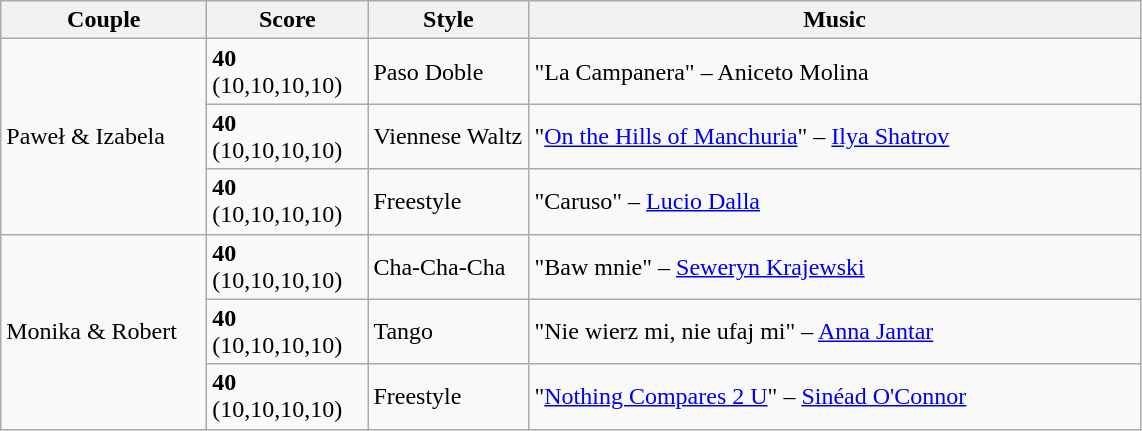<table class="wikitable">
<tr>
<th width="130">Couple</th>
<th width="100">Score</th>
<th width="100">Style</th>
<th width="400">Music</th>
</tr>
<tr>
<td rowspan="3">Paweł & Izabela</td>
<td><strong>40</strong> (10,10,10,10)</td>
<td>Paso Doble</td>
<td>"La Campanera" – Aniceto Molina</td>
</tr>
<tr>
<td><strong>40</strong> (10,10,10,10)</td>
<td>Viennese Waltz</td>
<td>"<a href='#'>On the Hills of Manchuria</a>" – <a href='#'>Ilya Shatrov</a></td>
</tr>
<tr>
<td><strong>40</strong> (10,10,10,10)</td>
<td>Freestyle</td>
<td>"Caruso" – <a href='#'>Lucio Dalla</a></td>
</tr>
<tr>
<td rowspan="3">Monika & Robert</td>
<td><strong>40</strong> (10,10,10,10)</td>
<td>Cha-Cha-Cha</td>
<td>"Baw mnie" – <a href='#'>Seweryn Krajewski</a></td>
</tr>
<tr>
<td><strong>40</strong> (10,10,10,10)</td>
<td>Tango</td>
<td>"Nie wierz mi, nie ufaj mi" – <a href='#'>Anna Jantar</a></td>
</tr>
<tr>
<td><strong>40</strong> (10,10,10,10)</td>
<td>Freestyle</td>
<td>"<a href='#'>Nothing Compares 2 U</a>" – <a href='#'>Sinéad O'Connor</a></td>
</tr>
</table>
